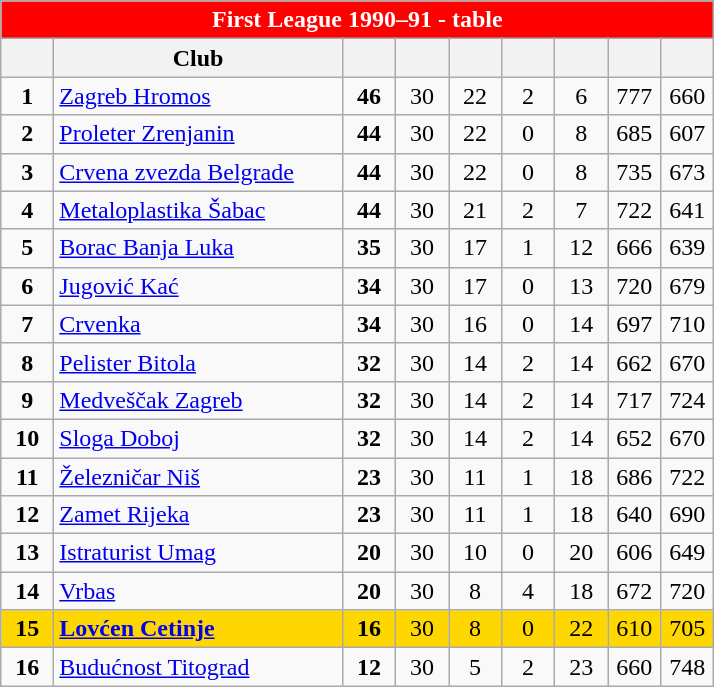<table class="wikitable" style="text-align:center">
<tr>
<th colspan=10 style="background:red;color:white;">First League 1990–91 - table</th>
</tr>
<tr>
<th width=28></th>
<th width=185>Club</th>
<th width=28></th>
<th width=28></th>
<th width=28></th>
<th width=28></th>
<th width=28></th>
<th width=28></th>
<th width=28></th>
</tr>
<tr>
<td><strong>1</strong></td>
<td align=left><a href='#'>Zagreb Hromos</a></td>
<td><strong>46</strong></td>
<td>30</td>
<td>22</td>
<td>2</td>
<td>6</td>
<td>777</td>
<td>660</td>
</tr>
<tr>
<td><strong>2</strong></td>
<td align=left><a href='#'>Proleter Zrenjanin</a></td>
<td><strong>44</strong></td>
<td>30</td>
<td>22</td>
<td>0</td>
<td>8</td>
<td>685</td>
<td>607</td>
</tr>
<tr>
<td><strong>3</strong></td>
<td align=left><a href='#'>Crvena zvezda Belgrade</a></td>
<td><strong>44</strong></td>
<td>30</td>
<td>22</td>
<td>0</td>
<td>8</td>
<td>735</td>
<td>673</td>
</tr>
<tr>
<td><strong>4</strong></td>
<td align=left><a href='#'>Metaloplastika Šabac</a></td>
<td><strong>44</strong></td>
<td>30</td>
<td>21</td>
<td>2</td>
<td>7</td>
<td>722</td>
<td>641</td>
</tr>
<tr>
<td><strong>5</strong></td>
<td align=left><a href='#'>Borac Banja Luka</a></td>
<td><strong>35</strong></td>
<td>30</td>
<td>17</td>
<td>1</td>
<td>12</td>
<td>666</td>
<td>639</td>
</tr>
<tr>
<td><strong>6</strong></td>
<td align=left><a href='#'>Jugović Kać</a></td>
<td><strong>34</strong></td>
<td>30</td>
<td>17</td>
<td>0</td>
<td>13</td>
<td>720</td>
<td>679</td>
</tr>
<tr>
<td><strong>7</strong></td>
<td align=left><a href='#'>Crvenka</a></td>
<td><strong>34</strong></td>
<td>30</td>
<td>16</td>
<td>0</td>
<td>14</td>
<td>697</td>
<td>710</td>
</tr>
<tr>
<td><strong>8</strong></td>
<td align=left><a href='#'>Pelister Bitola</a></td>
<td><strong>32</strong></td>
<td>30</td>
<td>14</td>
<td>2</td>
<td>14</td>
<td>662</td>
<td>670</td>
</tr>
<tr>
<td><strong>9</strong></td>
<td align=left><a href='#'>Medveščak Zagreb</a></td>
<td><strong>32</strong></td>
<td>30</td>
<td>14</td>
<td>2</td>
<td>14</td>
<td>717</td>
<td>724</td>
</tr>
<tr>
<td><strong>10</strong></td>
<td align=left><a href='#'>Sloga Doboj</a></td>
<td><strong>32</strong></td>
<td>30</td>
<td>14</td>
<td>2</td>
<td>14</td>
<td>652</td>
<td>670</td>
</tr>
<tr>
<td><strong>11</strong></td>
<td align=left><a href='#'>Železničar Niš</a></td>
<td><strong>23</strong></td>
<td>30</td>
<td>11</td>
<td>1</td>
<td>18</td>
<td>686</td>
<td>722</td>
</tr>
<tr>
<td><strong>12</strong></td>
<td align=left><a href='#'>Zamet Rijeka</a></td>
<td><strong>23</strong></td>
<td>30</td>
<td>11</td>
<td>1</td>
<td>18</td>
<td>640</td>
<td>690</td>
</tr>
<tr>
<td><strong>13</strong></td>
<td align=left><a href='#'>Istraturist Umag</a></td>
<td><strong>20</strong></td>
<td>30</td>
<td>10</td>
<td>0</td>
<td>20</td>
<td>606</td>
<td>649</td>
</tr>
<tr>
<td><strong>14</strong></td>
<td align=left><a href='#'>Vrbas</a></td>
<td><strong>20</strong></td>
<td>30</td>
<td>8</td>
<td>4</td>
<td>18</td>
<td>672</td>
<td>720</td>
</tr>
<tr style="background:gold;">
<td><strong>15</strong></td>
<td align=left><strong><a href='#'>Lovćen Cetinje</a></strong></td>
<td><strong>16</strong></td>
<td>30</td>
<td>8</td>
<td>0</td>
<td>22</td>
<td>610</td>
<td>705</td>
</tr>
<tr>
<td><strong>16</strong></td>
<td align=left><a href='#'>Budućnost Titograd</a></td>
<td><strong>12</strong></td>
<td>30</td>
<td>5</td>
<td>2</td>
<td>23</td>
<td>660</td>
<td>748</td>
</tr>
</table>
